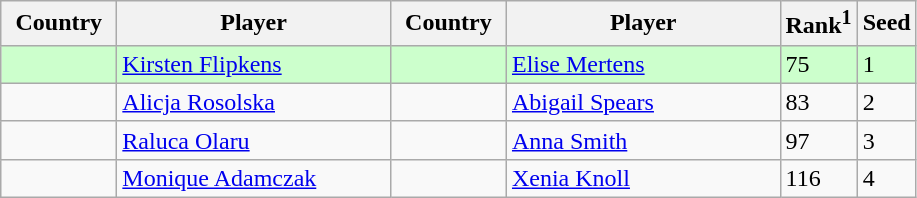<table class="sortable wikitable">
<tr>
<th width="70">Country</th>
<th width="175">Player</th>
<th width="70">Country</th>
<th width="175">Player</th>
<th>Rank<sup>1</sup></th>
<th>Seed</th>
</tr>
<tr style="background:#CFc;">
<td></td>
<td><a href='#'>Kirsten Flipkens</a></td>
<td></td>
<td><a href='#'>Elise Mertens</a></td>
<td>75</td>
<td>1</td>
</tr>
<tr>
<td></td>
<td><a href='#'>Alicja Rosolska</a></td>
<td></td>
<td><a href='#'>Abigail Spears</a></td>
<td>83</td>
<td>2</td>
</tr>
<tr>
<td></td>
<td><a href='#'>Raluca Olaru</a></td>
<td></td>
<td><a href='#'>Anna Smith</a></td>
<td>97</td>
<td>3</td>
</tr>
<tr>
<td></td>
<td><a href='#'>Monique Adamczak</a></td>
<td></td>
<td><a href='#'>Xenia Knoll</a></td>
<td>116</td>
<td>4</td>
</tr>
</table>
